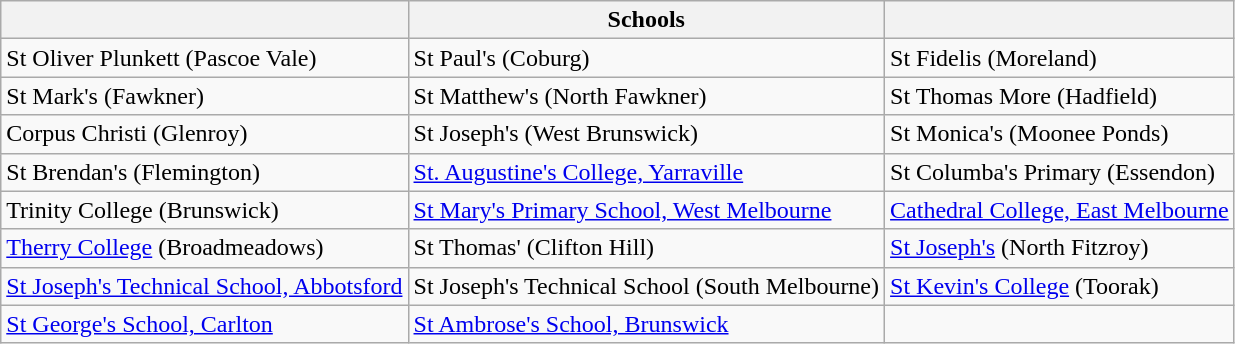<table class="wikitable">
<tr>
<th></th>
<th>Schools</th>
<th></th>
</tr>
<tr>
<td>St Oliver Plunkett (Pascoe Vale)</td>
<td>St Paul's (Coburg)</td>
<td>St Fidelis (Moreland)</td>
</tr>
<tr>
<td>St Mark's (Fawkner)</td>
<td>St Matthew's (North Fawkner)</td>
<td>St Thomas More (Hadfield)</td>
</tr>
<tr>
<td>Corpus Christi (Glenroy)</td>
<td>St Joseph's (West Brunswick)</td>
<td>St Monica's (Moonee Ponds)</td>
</tr>
<tr>
<td>St Brendan's (Flemington)</td>
<td><a href='#'>St. Augustine's College, Yarraville</a></td>
<td>St Columba's Primary (Essendon)</td>
</tr>
<tr>
<td>Trinity College (Brunswick)</td>
<td><a href='#'>St Mary's Primary School, West Melbourne</a></td>
<td><a href='#'>Cathedral College, East Melbourne</a></td>
</tr>
<tr>
<td><a href='#'>Therry College</a> (Broadmeadows)</td>
<td>St Thomas' (Clifton Hill)</td>
<td><a href='#'>St Joseph's</a> (North Fitzroy)</td>
</tr>
<tr>
<td><a href='#'>St Joseph's Technical School, Abbotsford</a></td>
<td>St Joseph's Technical School (South Melbourne)</td>
<td><a href='#'>St Kevin's College</a> (Toorak)</td>
</tr>
<tr>
<td><a href='#'>St George's School, Carlton</a></td>
<td><a href='#'>St Ambrose's School, Brunswick</a></td>
<td></td>
</tr>
</table>
